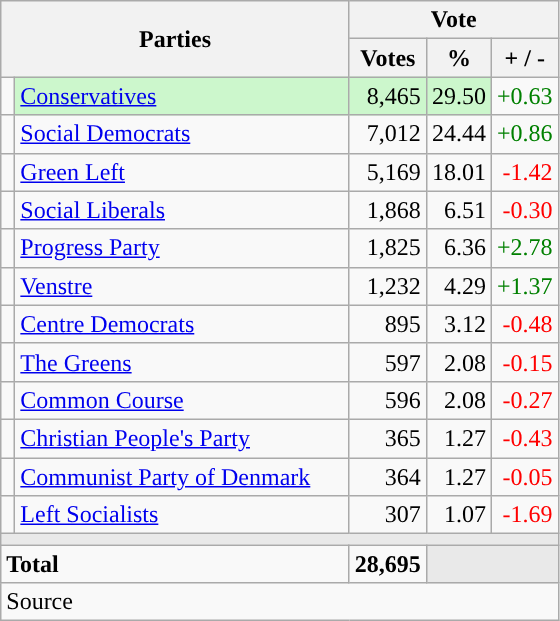<table class="wikitable" style="text-align:right;">
<tr>
<th style="text-align:centre;" rowspan="2" colspan="2" width="225">Parties</th>
<th colspan="3">Vote</th>
</tr>
<tr>
<th width="15">Votes</th>
<th width="15">%</th>
<th width="15">+ / -</th>
</tr>
<tr>
<td width="2" style="color:inherit;background:"></td>
<td bgcolor=#ccf7cc  align="left"><a href='#'>Conservatives</a></td>
<td bgcolor=#ccf7cc>8,465</td>
<td bgcolor=#ccf7cc>29.50</td>
<td style=color:green;>+0.63</td>
</tr>
<tr>
<td width="2" style="color:inherit;background:"></td>
<td align="left"><a href='#'>Social Democrats</a></td>
<td>7,012</td>
<td>24.44</td>
<td style=color:green;>+0.86</td>
</tr>
<tr>
<td width="2" style="color:inherit;background:"></td>
<td align="left"><a href='#'>Green Left</a></td>
<td>5,169</td>
<td>18.01</td>
<td style=color:red;>-1.42</td>
</tr>
<tr>
<td width="2" style="color:inherit;background:"></td>
<td align="left"><a href='#'>Social Liberals</a></td>
<td>1,868</td>
<td>6.51</td>
<td style=color:red;>-0.30</td>
</tr>
<tr>
<td width="2" style="color:inherit;background:"></td>
<td align="left"><a href='#'>Progress Party</a></td>
<td>1,825</td>
<td>6.36</td>
<td style=color:green;>+2.78</td>
</tr>
<tr>
<td width="2" style="color:inherit;background:"></td>
<td align="left"><a href='#'>Venstre</a></td>
<td>1,232</td>
<td>4.29</td>
<td style=color:green;>+1.37</td>
</tr>
<tr>
<td width="2" style="color:inherit;background:"></td>
<td align="left"><a href='#'>Centre Democrats</a></td>
<td>895</td>
<td>3.12</td>
<td style=color:red;>-0.48</td>
</tr>
<tr>
<td width="2" style="color:inherit;background:"></td>
<td align="left"><a href='#'>The Greens</a></td>
<td>597</td>
<td>2.08</td>
<td style=color:red;>-0.15</td>
</tr>
<tr>
<td width="2" style="color:inherit;background:"></td>
<td align="left"><a href='#'>Common Course</a></td>
<td>596</td>
<td>2.08</td>
<td style=color:red;>-0.27</td>
</tr>
<tr>
<td width="2" style="color:inherit;background:"></td>
<td align="left"><a href='#'>Christian People's Party</a></td>
<td>365</td>
<td>1.27</td>
<td style=color:red;>-0.43</td>
</tr>
<tr>
<td width="2" style="color:inherit;background:"></td>
<td align="left"><a href='#'>Communist Party of Denmark</a></td>
<td>364</td>
<td>1.27</td>
<td style=color:red;>-0.05</td>
</tr>
<tr>
<td width="2" style="color:inherit;background:"></td>
<td align="left"><a href='#'>Left Socialists</a></td>
<td>307</td>
<td>1.07</td>
<td style=color:red;>-1.69</td>
</tr>
<tr>
<td colspan="7" bgcolor="#E9E9E9"></td>
</tr>
<tr>
<td align="left" colspan="2"><strong>Total</strong></td>
<td><strong>28,695</strong></td>
<td bgcolor="#E9E9E9" colspan="2"></td>
</tr>
<tr>
<td align="left" colspan="6">Source</td>
</tr>
</table>
